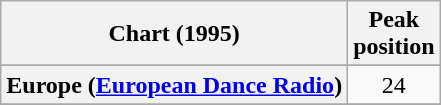<table class="wikitable plainrowheaders">
<tr>
<th scope="col">Chart (1995)</th>
<th scope="col">Peak<br>position</th>
</tr>
<tr>
</tr>
<tr>
<th scope="row">Europe (<a href='#'>European Dance Radio</a>)</th>
<td align="center">24</td>
</tr>
<tr>
</tr>
</table>
